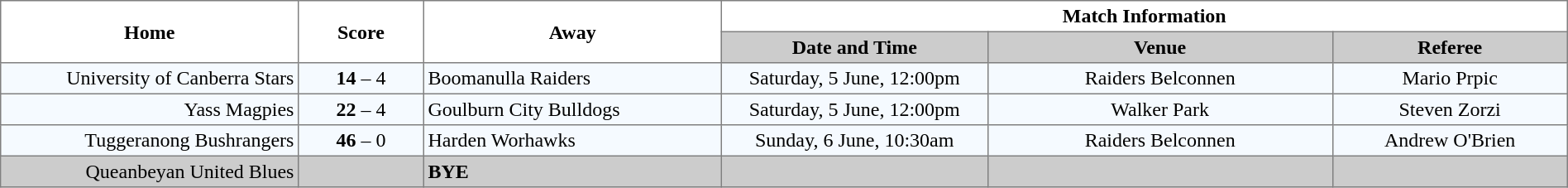<table border="1" cellpadding="3" cellspacing="0" width="100%" style="border-collapse:collapse;  text-align:center;">
<tr>
<th rowspan="2" width="19%">Home</th>
<th rowspan="2" width="8%">Score</th>
<th rowspan="2" width="19%">Away</th>
<th colspan="3">Match Information</th>
</tr>
<tr bgcolor="#CCCCCC">
<th width="17%">Date and Time</th>
<th width="22%">Venue</th>
<th width="50%">Referee</th>
</tr>
<tr style="text-align:center; background:#f5faff;">
<td align="right">University of Canberra Stars </td>
<td><strong>14</strong> – 4</td>
<td align="left"> Boomanulla Raiders</td>
<td>Saturday, 5 June, 12:00pm</td>
<td>Raiders Belconnen</td>
<td>Mario Prpic</td>
</tr>
<tr style="text-align:center; background:#f5faff;">
<td align="right">Yass Magpies </td>
<td><strong>22</strong> – 4</td>
<td align="left"> Goulburn City Bulldogs</td>
<td>Saturday, 5 June, 12:00pm</td>
<td>Walker Park</td>
<td>Steven Zorzi</td>
</tr>
<tr style="text-align:center; background:#f5faff;">
<td align="right">Tuggeranong Bushrangers </td>
<td><strong>46</strong> – 0</td>
<td align="left"> Harden Worhawks</td>
<td>Sunday, 6 June, 10:30am</td>
<td>Raiders Belconnen</td>
<td>Andrew O'Brien</td>
</tr>
<tr style="text-align:center; background:#CCCCCC;">
<td align="right">Queanbeyan United Blues </td>
<td></td>
<td align="left"><strong>BYE</strong></td>
<td></td>
<td></td>
<td></td>
</tr>
</table>
